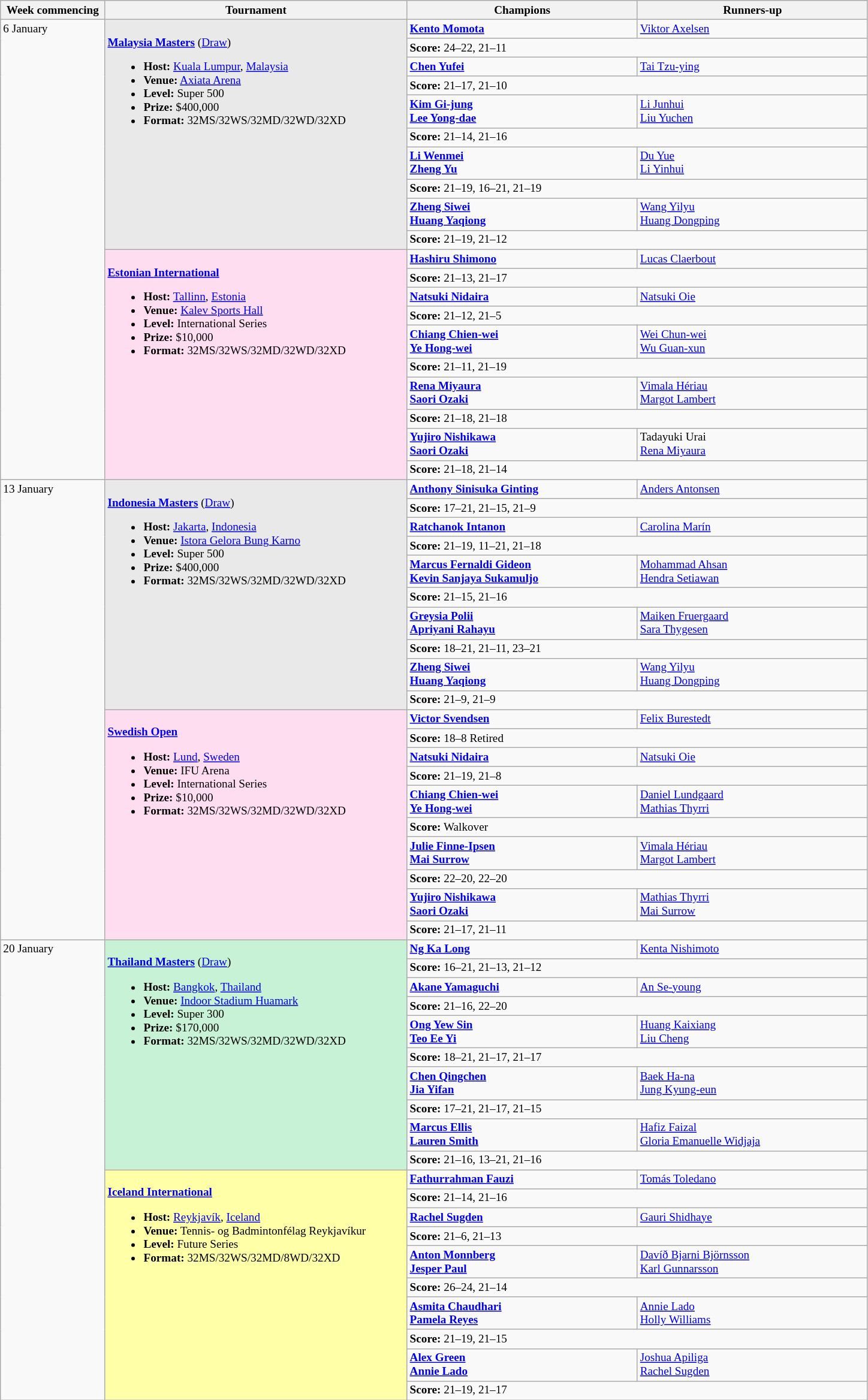<table class="wikitable" style="font-size:80%">
<tr>
<th width="110">Week commencing</th>
<th width="330">Tournament</th>
<th width="250">Champions</th>
<th width="250">Runners-up</th>
</tr>
<tr valign="top">
<td rowspan="20">6 January</td>
<td bgcolor="#E9E9E9" rowspan="10"><br><strong><a href='#'>Malaysia Masters</a></strong> (<a href='#'>Draw</a>)<ul><li><strong>Host:</strong> <a href='#'>Kuala Lumpur</a>, <a href='#'>Malaysia</a></li><li><strong>Venue:</strong> <a href='#'>Axiata Arena</a></li><li><strong>Level:</strong> Super 500</li><li><strong>Prize:</strong> $400,000</li><li><strong>Format:</strong> 32MS/32WS/32MD/32WD/32XD</li></ul></td>
<td><strong> <a href='#'>Kento Momota</a></strong></td>
<td> <a href='#'>Viktor Axelsen</a></td>
</tr>
<tr>
<td colspan="2"><strong>Score:</strong> 24–22, 21–11</td>
</tr>
<tr valign="top">
<td><strong> <a href='#'>Chen Yufei</a></strong></td>
<td> <a href='#'>Tai Tzu-ying</a></td>
</tr>
<tr>
<td colspan="2"><strong>Score:</strong> 21–17, 21–10</td>
</tr>
<tr valign="top">
<td><strong> <a href='#'>Kim Gi-jung</a><br> <a href='#'>Lee Yong-dae</a></strong></td>
<td> <a href='#'>Li Junhui</a><br> <a href='#'>Liu Yuchen</a></td>
</tr>
<tr>
<td colspan="2"><strong>Score:</strong> 21–14, 21–16</td>
</tr>
<tr valign="top">
<td><strong> <a href='#'>Li Wenmei</a><br> <a href='#'>Zheng Yu</a></strong></td>
<td> <a href='#'>Du Yue</a><br> <a href='#'>Li Yinhui</a></td>
</tr>
<tr>
<td colspan="2"><strong>Score:</strong> 21–19, 16–21, 21–19</td>
</tr>
<tr valign="top">
<td><strong> <a href='#'>Zheng Siwei</a><br> <a href='#'>Huang Yaqiong</a></strong></td>
<td> <a href='#'>Wang Yilyu</a><br> <a href='#'>Huang Dongping</a></td>
</tr>
<tr>
<td colspan="2"><strong>Score:</strong> 21–19, 21–12</td>
</tr>
<tr valign="top">
<td bgcolor="#FFDDF1" rowspan="10"><br><strong><a href='#'>Estonian International</a></strong><ul><li><strong>Host:</strong> <a href='#'>Tallinn</a>, <a href='#'>Estonia</a></li><li><strong>Venue:</strong> <a href='#'>Kalev Sports Hall</a></li><li><strong>Level:</strong> International Series</li><li><strong>Prize:</strong> $10,000</li><li><strong>Format:</strong> 32MS/32WS/32MD/32WD/32XD</li></ul></td>
<td><strong> <a href='#'>Hashiru Shimono</a></strong></td>
<td> <a href='#'>Lucas Claerbout</a></td>
</tr>
<tr>
<td colspan="2"><strong>Score:</strong> 21–13, 21–17</td>
</tr>
<tr valign="top">
<td><strong> <a href='#'>Natsuki Nidaira</a></strong></td>
<td> <a href='#'>Natsuki Oie</a></td>
</tr>
<tr>
<td colspan="2"><strong>Score:</strong> 21–12, 21–5</td>
</tr>
<tr valign="top">
<td><strong> <a href='#'>Chiang Chien-wei</a><br> <a href='#'>Ye Hong-wei</a></strong></td>
<td> <a href='#'>Wei Chun-wei</a><br> <a href='#'>Wu Guan-xun</a></td>
</tr>
<tr>
<td colspan="2"><strong>Score:</strong> 21–11, 21–19</td>
</tr>
<tr valign="top">
<td><strong> <a href='#'>Rena Miyaura</a><br> <a href='#'>Saori Ozaki</a></strong></td>
<td> <a href='#'>Vimala Hériau</a><br> <a href='#'>Margot Lambert</a></td>
</tr>
<tr>
<td colspan="2"><strong>Score:</strong> 21–18, 21–18</td>
</tr>
<tr valign="top">
<td><strong> <a href='#'>Yujiro Nishikawa</a><br> <a href='#'>Saori Ozaki</a></strong></td>
<td> Tadayuki Urai<br> <a href='#'>Rena Miyaura</a></td>
</tr>
<tr>
<td colspan="2"><strong>Score:</strong> 21–18, 21–14</td>
</tr>
<tr valign="top">
<td rowspan="20">13 January</td>
<td bgcolor="#E9E9E9" rowspan="10"><br><strong><a href='#'>Indonesia Masters</a></strong> (<a href='#'>Draw</a>)<ul><li><strong>Host:</strong> <a href='#'>Jakarta</a>, <a href='#'>Indonesia</a></li><li><strong>Venue:</strong> <a href='#'>Istora Gelora Bung Karno</a></li><li><strong>Level:</strong> Super 500</li><li><strong>Prize:</strong> $400,000</li><li><strong>Format:</strong> 32MS/32WS/32MD/32WD/32XD</li></ul></td>
<td><strong> <a href='#'>Anthony Sinisuka Ginting</a></strong></td>
<td> <a href='#'>Anders Antonsen</a></td>
</tr>
<tr>
<td colspan="2"><strong>Score:</strong> 17–21, 21–15, 21–9</td>
</tr>
<tr valign="top">
<td><strong> <a href='#'>Ratchanok Intanon</a></strong></td>
<td> <a href='#'>Carolina Marín</a></td>
</tr>
<tr>
<td colspan="2"><strong>Score:</strong> 21–19, 11–21, 21–18</td>
</tr>
<tr valign="top">
<td><strong> <a href='#'>Marcus Fernaldi Gideon</a><br> <a href='#'>Kevin Sanjaya Sukamuljo</a></strong></td>
<td> <a href='#'>Mohammad Ahsan</a><br> <a href='#'>Hendra Setiawan</a></td>
</tr>
<tr>
<td colspan="2"><strong>Score:</strong> 21–15, 21–16</td>
</tr>
<tr valign="top">
<td><strong> <a href='#'>Greysia Polii</a><br> <a href='#'>Apriyani Rahayu</a></strong></td>
<td> <a href='#'>Maiken Fruergaard</a><br> <a href='#'>Sara Thygesen</a></td>
</tr>
<tr>
<td colspan="2"><strong>Score:</strong> 18–21, 21–11, 23–21</td>
</tr>
<tr valign="top">
<td><strong> <a href='#'>Zheng Siwei</a><br> <a href='#'>Huang Yaqiong</a></strong></td>
<td> <a href='#'>Wang Yilyu</a><br> <a href='#'>Huang Dongping</a></td>
</tr>
<tr>
<td colspan="2"><strong>Score:</strong> 21–9, 21–9</td>
</tr>
<tr valign="top">
<td bgcolor="#FFDDF1" rowspan="10"><br><strong><a href='#'>Swedish Open</a></strong><ul><li><strong>Host:</strong> <a href='#'>Lund</a>, <a href='#'>Sweden</a></li><li><strong>Venue:</strong> IFU Arena</li><li><strong>Level:</strong> International Series</li><li><strong>Prize:</strong> $10,000</li><li><strong>Format:</strong> 32MS/32WS/32MD/32WD/32XD</li></ul></td>
<td><strong> <a href='#'>Victor Svendsen</a></strong></td>
<td> <a href='#'>Felix Burestedt</a></td>
</tr>
<tr>
<td colspan="2"><strong>Score:</strong> 18–8 Retired</td>
</tr>
<tr valign="top">
<td><strong> <a href='#'>Natsuki Nidaira</a></strong></td>
<td> <a href='#'>Natsuki Oie</a></td>
</tr>
<tr>
<td colspan="2"><strong>Score:</strong> 21–19, 21–8</td>
</tr>
<tr valign="top">
<td><strong> <a href='#'>Chiang Chien-wei</a><br> <a href='#'>Ye Hong-wei</a></strong></td>
<td> <a href='#'>Daniel Lundgaard</a><br> <a href='#'>Mathias Thyrri</a></td>
</tr>
<tr>
<td colspan="2"><strong>Score:</strong> Walkover</td>
</tr>
<tr valign="top">
<td><strong> <a href='#'>Julie Finne-Ipsen</a><br> <a href='#'>Mai Surrow</a></strong></td>
<td> <a href='#'>Vimala Hériau</a><br> <a href='#'>Margot Lambert</a></td>
</tr>
<tr>
<td colspan="2"><strong>Score:</strong> 22–20, 22–20</td>
</tr>
<tr valign="top">
<td><strong> <a href='#'>Yujiro Nishikawa</a><br> <a href='#'>Saori Ozaki</a></strong></td>
<td> <a href='#'>Mathias Thyrri</a><br> <a href='#'>Mai Surrow</a></td>
</tr>
<tr>
<td colspan="2"><strong>Score:</strong> 21–17, 21–11</td>
</tr>
<tr valign="top">
<td rowspan="20">20 January</td>
<td bgcolor="#C7F2D5" rowspan="10"><br><strong><a href='#'>Thailand Masters</a></strong> (<a href='#'>Draw</a>)<ul><li><strong>Host:</strong> <a href='#'>Bangkok</a>, <a href='#'>Thailand</a></li><li><strong>Venue:</strong> <a href='#'>Indoor Stadium Huamark</a></li><li><strong>Level:</strong> Super 300</li><li><strong>Prize:</strong> $170,000</li><li><strong>Format:</strong> 32MS/32WS/32MD/32WD/32XD</li></ul></td>
<td><strong> <a href='#'>Ng Ka Long</a></strong></td>
<td> <a href='#'>Kenta Nishimoto</a></td>
</tr>
<tr>
<td colspan="2"><strong>Score:</strong> 16–21, 21–13, 21–12</td>
</tr>
<tr valign="top">
<td><strong> <a href='#'>Akane Yamaguchi</a></strong></td>
<td> <a href='#'>An Se-young</a></td>
</tr>
<tr>
<td colspan="2"><strong>Score:</strong> 21–16, 22–20</td>
</tr>
<tr valign="top">
<td><strong> <a href='#'>Ong Yew Sin</a><br> <a href='#'>Teo Ee Yi</a></strong></td>
<td> <a href='#'>Huang Kaixiang</a><br> <a href='#'>Liu Cheng</a></td>
</tr>
<tr>
<td colspan="2"><strong>Score:</strong> 18–21, 21–17, 21–17</td>
</tr>
<tr valign="top">
<td><strong> <a href='#'>Chen Qingchen</a><br> <a href='#'>Jia Yifan</a></strong></td>
<td> <a href='#'>Baek Ha-na</a><br> <a href='#'>Jung Kyung-eun</a></td>
</tr>
<tr>
<td colspan="2"><strong>Score:</strong> 17–21, 21–17, 21–15</td>
</tr>
<tr valign="top">
<td><strong> <a href='#'>Marcus Ellis</a><br> <a href='#'>Lauren Smith</a></strong></td>
<td> <a href='#'>Hafiz Faizal</a><br> <a href='#'>Gloria Emanuelle Widjaja</a></td>
</tr>
<tr>
<td colspan="2"><strong>Score:</strong> 21–16, 13–21, 21–16</td>
</tr>
<tr valign="top">
<td bgcolor="#FFFFA8" rowspan="10"><br><strong><a href='#'>Iceland International</a></strong><ul><li><strong>Host:</strong> <a href='#'>Reykjavík</a>, <a href='#'>Iceland</a></li><li><strong>Venue:</strong> Tennis- og Badmintonfélag Reykjavíkur</li><li><strong>Level:</strong> Future Series</li><li><strong>Format:</strong> 32MS/32WS/32MD/8WD/32XD</li></ul></td>
<td><strong> <a href='#'>Fathurrahman Fauzi</a></strong></td>
<td> <a href='#'>Tomás Toledano</a></td>
</tr>
<tr>
<td colspan="2"><strong>Score:</strong> 21–14, 21–16</td>
</tr>
<tr valign="top">
<td><strong> <a href='#'>Rachel Sugden</a></strong></td>
<td> <a href='#'>Gauri Shidhaye</a></td>
</tr>
<tr>
<td colspan="2"><strong>Score:</strong> 21–6, 21–13</td>
</tr>
<tr valign="top">
<td><strong> <a href='#'>Anton Monnberg</a><br> <a href='#'>Jesper Paul</a></strong></td>
<td> <a href='#'>Davíð Bjarni Björnsson</a><br> <a href='#'>Karl Gunnarsson</a></td>
</tr>
<tr>
<td colspan="2"><strong>Score:</strong> 26–24, 21–14</td>
</tr>
<tr valign="top">
<td><strong> <a href='#'>Asmita Chaudhari</a><br> <a href='#'>Pamela Reyes</a></strong></td>
<td> <a href='#'>Annie Lado</a><br> <a href='#'>Holly Williams</a></td>
</tr>
<tr>
<td colspan="2"><strong>Score:</strong> 21–19, 21–15</td>
</tr>
<tr valign="top">
<td><strong> <a href='#'>Alex Green</a><br> <a href='#'>Annie Lado</a></strong></td>
<td> <a href='#'>Joshua Apiliga</a><br> <a href='#'>Rachel Sugden</a></td>
</tr>
<tr>
<td colspan="2"><strong>Score:</strong> 21–19, 21–17</td>
</tr>
</table>
